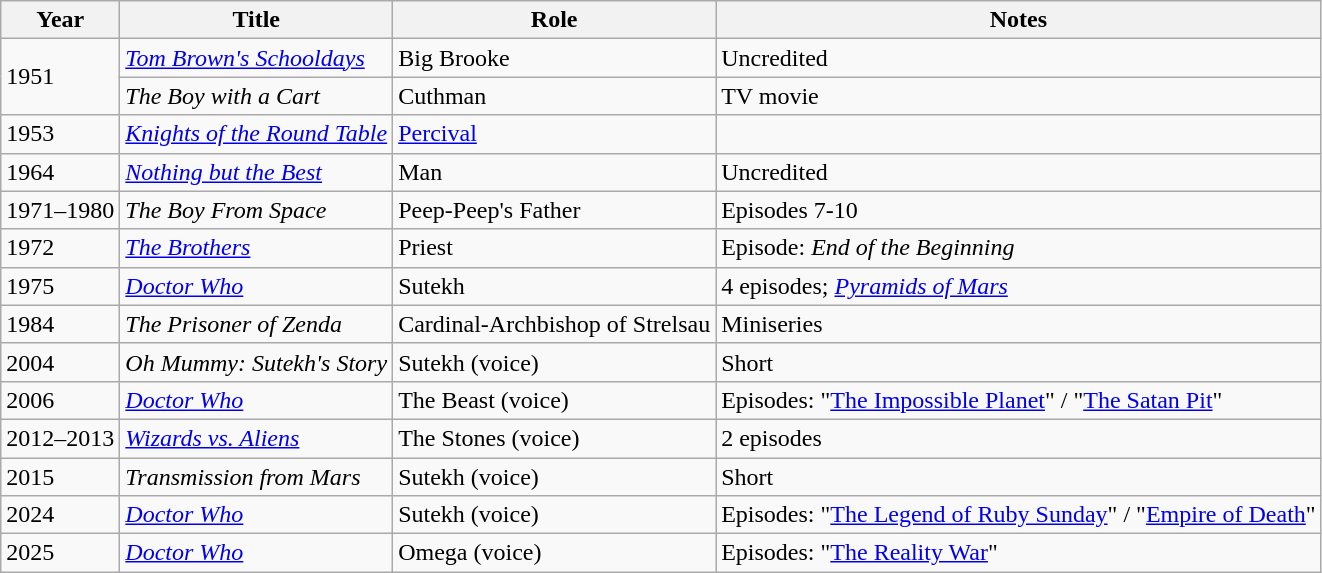<table class="wikitable">
<tr>
<th>Year</th>
<th>Title</th>
<th>Role</th>
<th>Notes</th>
</tr>
<tr>
<td rowspan=2>1951</td>
<td><em><a href='#'>Tom Brown's Schooldays</a></em></td>
<td>Big Brooke</td>
<td>Uncredited</td>
</tr>
<tr>
<td><em>The Boy with a Cart </em></td>
<td>Cuthman</td>
<td>TV movie</td>
</tr>
<tr>
<td>1953</td>
<td><em><a href='#'>Knights of the Round Table</a></em></td>
<td><a href='#'>Percival</a></td>
<td></td>
</tr>
<tr>
<td>1964</td>
<td><em><a href='#'>Nothing but the Best</a></em></td>
<td>Man</td>
<td>Uncredited</td>
</tr>
<tr>
<td>1971–1980</td>
<td><em>The Boy From Space</em></td>
<td>Peep-Peep's Father</td>
<td>Episodes 7-10</td>
</tr>
<tr>
<td>1972</td>
<td><em><a href='#'>The Brothers</a></em></td>
<td>Priest</td>
<td>Episode: <em>End of the Beginning</em></td>
</tr>
<tr>
<td>1975</td>
<td><em><a href='#'>Doctor Who</a></em></td>
<td>Sutekh</td>
<td>4 episodes; <em><a href='#'>Pyramids of Mars</a></em></td>
</tr>
<tr>
<td>1984</td>
<td><em>The Prisoner of Zenda</em></td>
<td>Cardinal-Archbishop of Strelsau</td>
<td>Miniseries</td>
</tr>
<tr>
<td>2004</td>
<td><em>Oh Mummy: Sutekh's Story</em></td>
<td>Sutekh (voice)</td>
<td>Short</td>
</tr>
<tr>
<td>2006</td>
<td><em><a href='#'>Doctor Who</a></em></td>
<td>The Beast (voice)</td>
<td>Episodes: "<a href='#'>The Impossible Planet</a>" / "<a href='#'>The Satan Pit</a>"</td>
</tr>
<tr>
<td>2012–2013</td>
<td><em><a href='#'>Wizards vs. Aliens</a></em></td>
<td>The Stones (voice)</td>
<td>2 episodes</td>
</tr>
<tr>
<td>2015</td>
<td><em>Transmission from Mars</em></td>
<td>Sutekh (voice)</td>
<td>Short</td>
</tr>
<tr>
<td>2024</td>
<td><em><a href='#'>Doctor Who</a></em></td>
<td>Sutekh (voice)</td>
<td>Episodes: "<a href='#'>The Legend of Ruby Sunday</a>" / "<a href='#'>Empire of Death</a>"</td>
</tr>
<tr>
<td>2025</td>
<td><em><a href='#'>Doctor Who</a></em></td>
<td>Omega (voice)</td>
<td>Episodes: "<a href='#'>The Reality War</a>"</td>
</tr>
</table>
